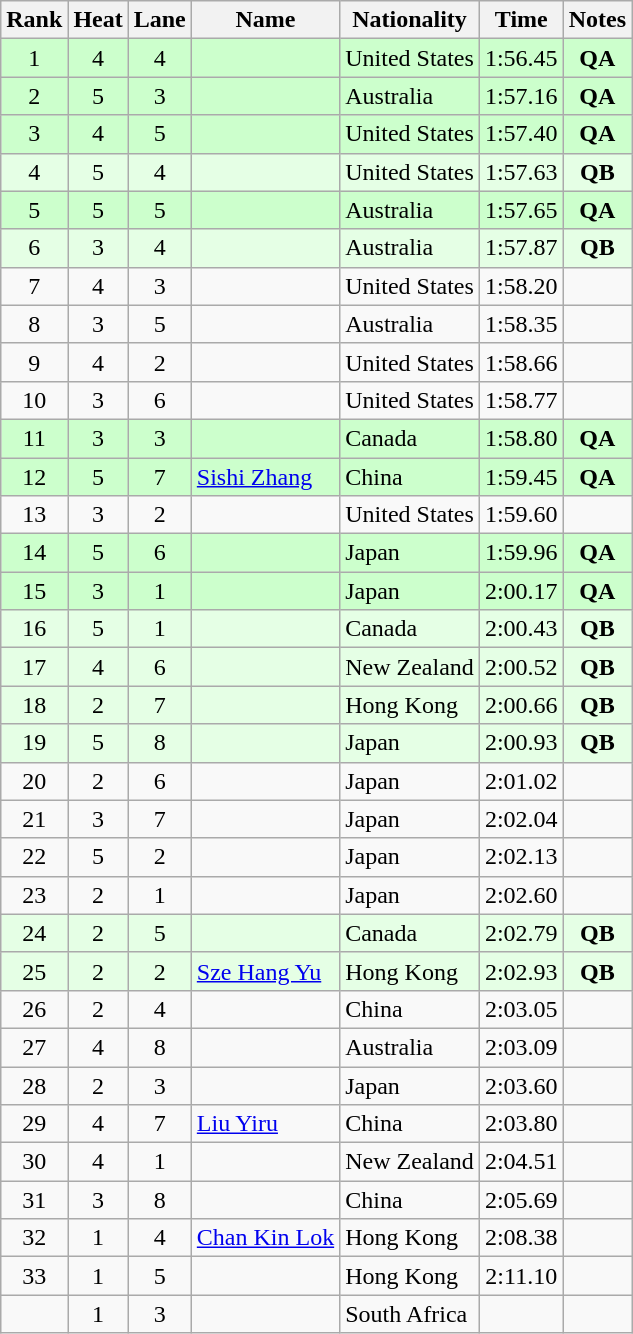<table class="wikitable sortable" style="text-align:center">
<tr>
<th>Rank</th>
<th>Heat</th>
<th>Lane</th>
<th>Name</th>
<th>Nationality</th>
<th>Time</th>
<th>Notes</th>
</tr>
<tr bgcolor=ccffcc>
<td>1</td>
<td>4</td>
<td>4</td>
<td align=left></td>
<td align=left> United States</td>
<td>1:56.45</td>
<td><strong>QA</strong></td>
</tr>
<tr bgcolor=ccffcc>
<td>2</td>
<td>5</td>
<td>3</td>
<td align=left></td>
<td align=left> Australia</td>
<td>1:57.16</td>
<td><strong>QA</strong></td>
</tr>
<tr bgcolor=ccffcc>
<td>3</td>
<td>4</td>
<td>5</td>
<td align=left></td>
<td align=left> United States</td>
<td>1:57.40</td>
<td><strong>QA</strong></td>
</tr>
<tr bgcolor=#e5ffe5>
<td>4</td>
<td>5</td>
<td>4</td>
<td align=left></td>
<td align=left> United States</td>
<td>1:57.63</td>
<td><strong>QB</strong></td>
</tr>
<tr bgcolor=ccffcc>
<td>5</td>
<td>5</td>
<td>5</td>
<td align=left></td>
<td align=left> Australia</td>
<td>1:57.65</td>
<td><strong>QA</strong></td>
</tr>
<tr bgcolor=#e5ffe5>
<td>6</td>
<td>3</td>
<td>4</td>
<td align=left></td>
<td align=left> Australia</td>
<td>1:57.87</td>
<td><strong>QB</strong></td>
</tr>
<tr>
<td>7</td>
<td>4</td>
<td>3</td>
<td align=left></td>
<td align=left> United States</td>
<td>1:58.20</td>
<td></td>
</tr>
<tr>
<td>8</td>
<td>3</td>
<td>5</td>
<td align=left></td>
<td align=left> Australia</td>
<td>1:58.35</td>
<td></td>
</tr>
<tr>
<td>9</td>
<td>4</td>
<td>2</td>
<td align=left></td>
<td align=left> United States</td>
<td>1:58.66</td>
<td></td>
</tr>
<tr>
<td>10</td>
<td>3</td>
<td>6</td>
<td align=left></td>
<td align=left> United States</td>
<td>1:58.77</td>
<td></td>
</tr>
<tr bgcolor=ccffcc>
<td>11</td>
<td>3</td>
<td>3</td>
<td align=left></td>
<td align=left> Canada</td>
<td>1:58.80</td>
<td><strong>QA</strong></td>
</tr>
<tr bgcolor=ccffcc>
<td>12</td>
<td>5</td>
<td>7</td>
<td align=left><a href='#'>Sishi Zhang</a></td>
<td align=left> China</td>
<td>1:59.45</td>
<td><strong>QA</strong></td>
</tr>
<tr>
<td>13</td>
<td>3</td>
<td>2</td>
<td align=left></td>
<td align=left> United States</td>
<td>1:59.60</td>
<td></td>
</tr>
<tr bgcolor=ccffcc>
<td>14</td>
<td>5</td>
<td>6</td>
<td align=left></td>
<td align=left> Japan</td>
<td>1:59.96</td>
<td><strong>QA</strong></td>
</tr>
<tr bgcolor=ccffcc>
<td>15</td>
<td>3</td>
<td>1</td>
<td align=left></td>
<td align=left> Japan</td>
<td>2:00.17</td>
<td><strong>QA</strong></td>
</tr>
<tr bgcolor=#e5ffe5>
<td>16</td>
<td>5</td>
<td>1</td>
<td align=left></td>
<td align=left> Canada</td>
<td>2:00.43</td>
<td><strong>QB</strong></td>
</tr>
<tr bgcolor=#e5ffe5>
<td>17</td>
<td>4</td>
<td>6</td>
<td align=left></td>
<td align=left> New Zealand</td>
<td>2:00.52</td>
<td><strong>QB</strong></td>
</tr>
<tr bgcolor=#e5ffe5>
<td>18</td>
<td>2</td>
<td>7</td>
<td align=left></td>
<td align=left> Hong Kong</td>
<td>2:00.66</td>
<td><strong>QB</strong></td>
</tr>
<tr bgcolor=#e5ffe5>
<td>19</td>
<td>5</td>
<td>8</td>
<td align=left></td>
<td align=left> Japan</td>
<td>2:00.93</td>
<td><strong>QB</strong></td>
</tr>
<tr>
<td>20</td>
<td>2</td>
<td>6</td>
<td align=left></td>
<td align=left> Japan</td>
<td>2:01.02</td>
<td></td>
</tr>
<tr>
<td>21</td>
<td>3</td>
<td>7</td>
<td align=left></td>
<td align=left> Japan</td>
<td>2:02.04</td>
<td></td>
</tr>
<tr>
<td>22</td>
<td>5</td>
<td>2</td>
<td align=left></td>
<td align=left> Japan</td>
<td>2:02.13</td>
<td></td>
</tr>
<tr>
<td>23</td>
<td>2</td>
<td>1</td>
<td align=left></td>
<td align=left> Japan</td>
<td>2:02.60</td>
<td></td>
</tr>
<tr bgcolor=#e5ffe5>
<td>24</td>
<td>2</td>
<td>5</td>
<td align=left></td>
<td align=left> Canada</td>
<td>2:02.79</td>
<td><strong>QB</strong></td>
</tr>
<tr bgcolor=#e5ffe5>
<td>25</td>
<td>2</td>
<td>2</td>
<td align=left><a href='#'>Sze Hang Yu</a></td>
<td align=left> Hong Kong</td>
<td>2:02.93</td>
<td><strong>QB</strong></td>
</tr>
<tr>
<td>26</td>
<td>2</td>
<td>4</td>
<td align=left></td>
<td align=left> China</td>
<td>2:03.05</td>
<td></td>
</tr>
<tr>
<td>27</td>
<td>4</td>
<td>8</td>
<td align=left></td>
<td align=left> Australia</td>
<td>2:03.09</td>
<td></td>
</tr>
<tr>
<td>28</td>
<td>2</td>
<td>3</td>
<td align=left></td>
<td align=left> Japan</td>
<td>2:03.60</td>
<td></td>
</tr>
<tr>
<td>29</td>
<td>4</td>
<td>7</td>
<td align=left><a href='#'>Liu Yiru</a></td>
<td align=left> China</td>
<td>2:03.80</td>
<td></td>
</tr>
<tr>
<td>30</td>
<td>4</td>
<td>1</td>
<td align=left></td>
<td align=left> New Zealand</td>
<td>2:04.51</td>
<td></td>
</tr>
<tr>
<td>31</td>
<td>3</td>
<td>8</td>
<td align=left></td>
<td align=left> China</td>
<td>2:05.69</td>
<td></td>
</tr>
<tr>
<td>32</td>
<td>1</td>
<td>4</td>
<td align=left><a href='#'>Chan Kin Lok</a></td>
<td align=left> Hong Kong</td>
<td>2:08.38</td>
<td></td>
</tr>
<tr>
<td>33</td>
<td>1</td>
<td>5</td>
<td align=left></td>
<td align=left> Hong Kong</td>
<td>2:11.10</td>
<td></td>
</tr>
<tr>
<td></td>
<td>1</td>
<td>3</td>
<td align=left></td>
<td align=left> South Africa</td>
<td></td>
<td></td>
</tr>
</table>
